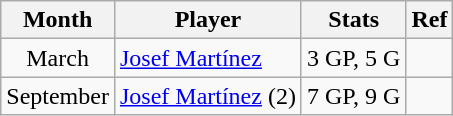<table class="wikitable">
<tr>
<th>Month</th>
<th>Player</th>
<th>Stats</th>
<th>Ref</th>
</tr>
<tr>
<td style="text-align: center;">March</td>
<td> <a href='#'>Josef Martínez</a></td>
<td>3 GP, 5 G</td>
<td style="text-align: center;"></td>
</tr>
<tr>
<td style="text-align: center;">September</td>
<td> <a href='#'>Josef Martínez</a> (2)</td>
<td>7 GP, 9 G</td>
<td style="text-align: center;"></td>
</tr>
</table>
